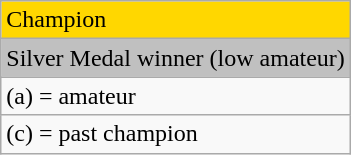<table class="wikitable">
<tr style="background:gold">
<td>Champion</td>
</tr>
<tr style="background:silver">
<td>Silver Medal winner (low amateur)</td>
</tr>
<tr>
<td>(a) = amateur</td>
</tr>
<tr>
<td>(c) = past champion</td>
</tr>
</table>
